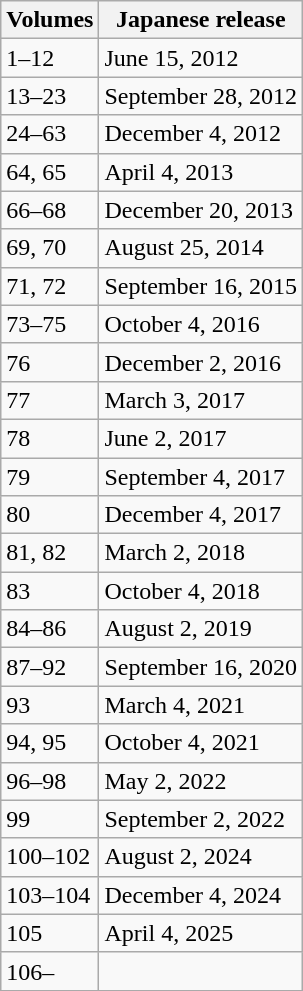<table class="wikitable sortable">
<tr>
<th>Volumes</th>
<th>Japanese release</th>
</tr>
<tr>
<td>1–12</td>
<td>June 15, 2012</td>
</tr>
<tr>
<td>13–23</td>
<td>September 28, 2012</td>
</tr>
<tr>
<td>24–63</td>
<td>December 4, 2012</td>
</tr>
<tr>
<td>64, 65</td>
<td>April 4, 2013</td>
</tr>
<tr>
<td>66–68</td>
<td>December 20, 2013</td>
</tr>
<tr>
<td>69, 70</td>
<td>August 25, 2014</td>
</tr>
<tr>
<td>71, 72</td>
<td>September 16, 2015</td>
</tr>
<tr>
<td>73–75</td>
<td>October 4, 2016</td>
</tr>
<tr>
<td>76</td>
<td>December 2, 2016</td>
</tr>
<tr>
<td>77</td>
<td>March 3, 2017</td>
</tr>
<tr>
<td>78</td>
<td>June 2, 2017</td>
</tr>
<tr>
<td>79</td>
<td>September 4, 2017</td>
</tr>
<tr>
<td>80</td>
<td>December 4, 2017</td>
</tr>
<tr>
<td>81, 82</td>
<td>March 2, 2018</td>
</tr>
<tr>
<td>83</td>
<td>October 4, 2018</td>
</tr>
<tr>
<td>84–86</td>
<td>August 2, 2019</td>
</tr>
<tr>
<td>87–92</td>
<td>September 16, 2020</td>
</tr>
<tr>
<td>93</td>
<td>March 4, 2021</td>
</tr>
<tr>
<td>94, 95</td>
<td>October 4, 2021</td>
</tr>
<tr>
<td>96–98</td>
<td>May 2, 2022</td>
</tr>
<tr>
<td>99</td>
<td>September 2, 2022</td>
</tr>
<tr>
<td>100–102</td>
<td>August 2, 2024</td>
</tr>
<tr>
<td>103–104</td>
<td>December 4, 2024</td>
</tr>
<tr>
<td>105</td>
<td>April 4, 2025</td>
</tr>
<tr>
<td>106–</td>
<td></td>
</tr>
</table>
